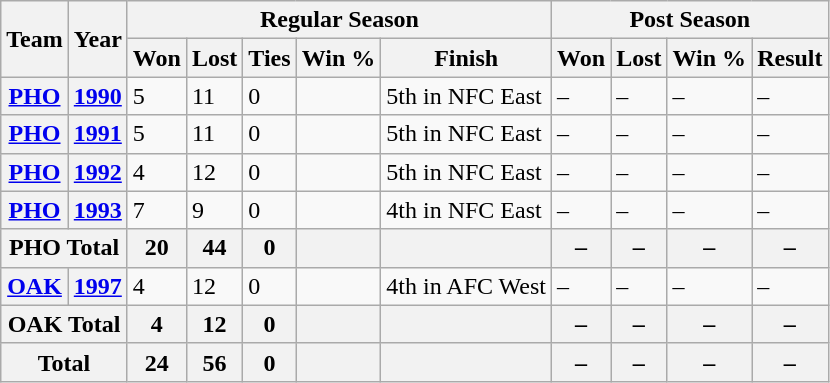<table class="wikitable" text-align:center;">
<tr>
<th rowspan="2">Team</th>
<th rowspan="2">Year</th>
<th colspan="5">Regular Season</th>
<th colspan="4">Post Season</th>
</tr>
<tr>
<th>Won</th>
<th>Lost</th>
<th>Ties</th>
<th>Win %</th>
<th>Finish</th>
<th>Won</th>
<th>Lost</th>
<th>Win %</th>
<th>Result</th>
</tr>
<tr>
<th><a href='#'>PHO</a></th>
<th><a href='#'>1990</a></th>
<td>5</td>
<td>11</td>
<td>0</td>
<td></td>
<td>5th in NFC East</td>
<td>–</td>
<td>–</td>
<td>–</td>
<td>–</td>
</tr>
<tr>
<th><a href='#'>PHO</a></th>
<th><a href='#'>1991</a></th>
<td>5</td>
<td>11</td>
<td>0</td>
<td></td>
<td>5th in NFC East</td>
<td>–</td>
<td>–</td>
<td>–</td>
<td>–</td>
</tr>
<tr>
<th><a href='#'>PHO</a></th>
<th><a href='#'>1992</a></th>
<td>4</td>
<td>12</td>
<td>0</td>
<td></td>
<td>5th in NFC East</td>
<td>–</td>
<td>–</td>
<td>–</td>
<td>–</td>
</tr>
<tr>
<th><a href='#'>PHO</a></th>
<th><a href='#'>1993</a></th>
<td>7</td>
<td>9</td>
<td>0</td>
<td></td>
<td>4th in NFC East</td>
<td>–</td>
<td>–</td>
<td>–</td>
<td>–</td>
</tr>
<tr>
<th colspan="2">PHO Total</th>
<th>20</th>
<th>44</th>
<th>0</th>
<th></th>
<th></th>
<th>–</th>
<th>–</th>
<th>–</th>
<th>–</th>
</tr>
<tr>
<th><a href='#'>OAK</a></th>
<th><a href='#'>1997</a></th>
<td>4</td>
<td>12</td>
<td>0</td>
<td></td>
<td>4th in AFC West</td>
<td>–</td>
<td>–</td>
<td>–</td>
<td>–</td>
</tr>
<tr>
<th colspan="2">OAK Total</th>
<th>4</th>
<th>12</th>
<th>0</th>
<th></th>
<th></th>
<th>–</th>
<th>–</th>
<th>–</th>
<th>–</th>
</tr>
<tr>
<th colspan="2">Total</th>
<th>24</th>
<th>56</th>
<th>0</th>
<th></th>
<th></th>
<th>–</th>
<th>–</th>
<th>–</th>
<th>–</th>
</tr>
</table>
